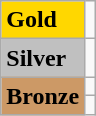<table class="wikitable">
<tr>
<td bgcolor="gold"><strong>Gold</strong></td>
<td></td>
</tr>
<tr>
<td bgcolor="silver"><strong>Silver</strong></td>
<td></td>
</tr>
<tr>
<td rowspan="2" bgcolor="#cc9966"><strong>Bronze</strong></td>
<td></td>
</tr>
<tr>
<td></td>
</tr>
</table>
